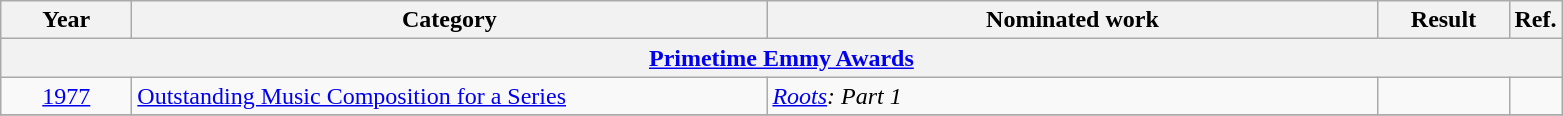<table class=wikitable>
<tr>
<th scope="col" style="width:5em;">Year</th>
<th scope="col" style="width:26em;">Category</th>
<th scope="col" style="width:25em;">Nominated work</th>
<th scope="col" style="width:5em;">Result</th>
<th scope="col" style="width:1em;">Ref.</th>
</tr>
<tr>
<th colspan="5"><a href='#'>Primetime Emmy Awards</a></th>
</tr>
<tr>
<td style="text-align:center;"><a href='#'>1977</a></td>
<td><a href='#'>Outstanding Music Composition for a Series</a></td>
<td><em><a href='#'>Roots</a>: Part 1</em></td>
<td></td>
<td></td>
</tr>
<tr>
</tr>
</table>
